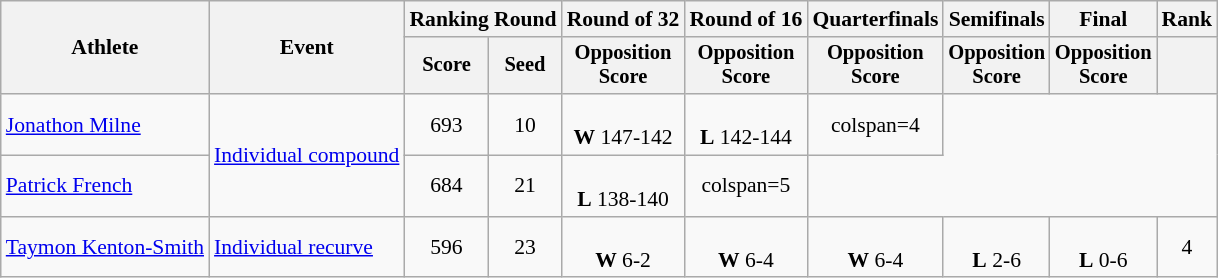<table class="wikitable" style="text-align: center; font-size:90%">
<tr>
<th rowspan="2">Athlete</th>
<th rowspan="2">Event</th>
<th colspan="2">Ranking Round</th>
<th>Round of 32</th>
<th>Round of 16</th>
<th>Quarterfinals</th>
<th>Semifinals</th>
<th>Final</th>
<th>Rank</th>
</tr>
<tr style="font-size:95%">
<th>Score</th>
<th>Seed</th>
<th>Opposition<br>Score</th>
<th>Opposition<br>Score</th>
<th>Opposition<br>Score</th>
<th>Opposition<br>Score</th>
<th>Opposition<br>Score</th>
<th></th>
</tr>
<tr>
<td align=left><a href='#'>Jonathon Milne</a></td>
<td align=left rowspan=2><a href='#'>Individual compound</a></td>
<td>693</td>
<td>10</td>
<td><br><strong>W</strong> 147-142</td>
<td><br><strong>L</strong> 142-144</td>
<td>colspan=4 </td>
</tr>
<tr>
<td align=left><a href='#'>Patrick French</a></td>
<td>684</td>
<td>21</td>
<td><br><strong>L</strong> 138-140</td>
<td>colspan=5 </td>
</tr>
<tr>
<td align=left><a href='#'>Taymon Kenton-Smith</a></td>
<td align=left><a href='#'>Individual recurve</a></td>
<td>596</td>
<td>23</td>
<td><br><strong>W</strong> 6-2</td>
<td><br><strong>W</strong> 6-4</td>
<td><br><strong>W</strong> 6-4</td>
<td><br><strong>L</strong> 2-6</td>
<td><br><strong>L</strong> 0-6</td>
<td>4</td>
</tr>
</table>
